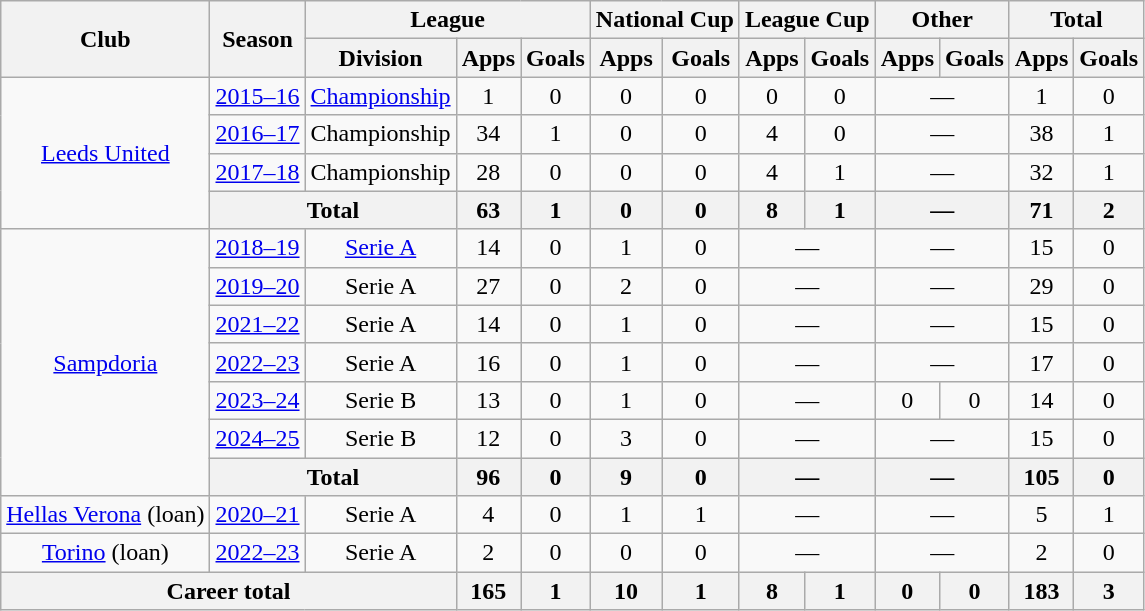<table class=wikitable style="text-align:center;">
<tr>
<th rowspan="2">Club</th>
<th rowspan="2">Season</th>
<th colspan="3">League</th>
<th colspan="2">National Cup</th>
<th colspan="2">League Cup</th>
<th colspan="2">Other</th>
<th colspan="2">Total</th>
</tr>
<tr>
<th>Division</th>
<th>Apps</th>
<th>Goals</th>
<th>Apps</th>
<th>Goals</th>
<th>Apps</th>
<th>Goals</th>
<th>Apps</th>
<th>Goals</th>
<th>Apps</th>
<th>Goals</th>
</tr>
<tr>
<td rowspan="4"><a href='#'>Leeds United</a></td>
<td><a href='#'>2015–16</a></td>
<td><a href='#'>Championship</a></td>
<td>1</td>
<td>0</td>
<td>0</td>
<td>0</td>
<td>0</td>
<td>0</td>
<td colspan="2">—</td>
<td>1</td>
<td>0</td>
</tr>
<tr>
<td><a href='#'>2016–17</a></td>
<td>Championship</td>
<td>34</td>
<td>1</td>
<td>0</td>
<td>0</td>
<td>4</td>
<td>0</td>
<td colspan="2">—</td>
<td>38</td>
<td>1</td>
</tr>
<tr>
<td><a href='#'>2017–18</a></td>
<td>Championship</td>
<td>28</td>
<td>0</td>
<td>0</td>
<td>0</td>
<td>4</td>
<td>1</td>
<td colspan="2">—</td>
<td>32</td>
<td>1</td>
</tr>
<tr>
<th colspan="2">Total</th>
<th>63</th>
<th>1</th>
<th>0</th>
<th>0</th>
<th>8</th>
<th>1</th>
<th colspan="2">—</th>
<th>71</th>
<th>2</th>
</tr>
<tr>
<td rowspan="7"><a href='#'>Sampdoria</a></td>
<td><a href='#'>2018–19</a></td>
<td><a href='#'>Serie A</a></td>
<td>14</td>
<td>0</td>
<td>1</td>
<td>0</td>
<td colspan="2">—</td>
<td colspan="2">—</td>
<td>15</td>
<td>0</td>
</tr>
<tr>
<td><a href='#'>2019–20</a></td>
<td>Serie A</td>
<td>27</td>
<td>0</td>
<td>2</td>
<td>0</td>
<td colspan="2">—</td>
<td colspan="2">—</td>
<td>29</td>
<td>0</td>
</tr>
<tr>
<td><a href='#'>2021–22</a></td>
<td>Serie A</td>
<td>14</td>
<td>0</td>
<td>1</td>
<td>0</td>
<td colspan="2">—</td>
<td colspan="2">—</td>
<td>15</td>
<td>0</td>
</tr>
<tr>
<td><a href='#'>2022–23</a></td>
<td>Serie A</td>
<td>16</td>
<td>0</td>
<td>1</td>
<td>0</td>
<td colspan="2">—</td>
<td colspan="2">—</td>
<td>17</td>
<td>0</td>
</tr>
<tr>
<td><a href='#'>2023–24</a></td>
<td>Serie B</td>
<td>13</td>
<td>0</td>
<td>1</td>
<td>0</td>
<td colspan="2">—</td>
<td>0</td>
<td>0</td>
<td>14</td>
<td>0</td>
</tr>
<tr>
<td><a href='#'>2024–25</a></td>
<td>Serie B</td>
<td>12</td>
<td>0</td>
<td>3</td>
<td>0</td>
<td colspan="2">—</td>
<td colspan="2">—</td>
<td>15</td>
<td>0</td>
</tr>
<tr>
<th colspan="2">Total</th>
<th>96</th>
<th>0</th>
<th>9</th>
<th>0</th>
<th colspan="2">—</th>
<th colspan="2">—</th>
<th>105</th>
<th>0</th>
</tr>
<tr>
<td><a href='#'>Hellas Verona</a> (loan)</td>
<td><a href='#'>2020–21</a></td>
<td>Serie A</td>
<td>4</td>
<td>0</td>
<td>1</td>
<td>1</td>
<td colspan="2">—</td>
<td colspan="2">—</td>
<td>5</td>
<td>1</td>
</tr>
<tr>
<td><a href='#'>Torino</a> (loan)</td>
<td><a href='#'>2022–23</a></td>
<td>Serie A</td>
<td>2</td>
<td>0</td>
<td>0</td>
<td>0</td>
<td colspan="2">—</td>
<td colspan="2">—</td>
<td>2</td>
<td>0</td>
</tr>
<tr>
<th colspan="3">Career total</th>
<th>165</th>
<th>1</th>
<th>10</th>
<th>1</th>
<th>8</th>
<th>1</th>
<th>0</th>
<th>0</th>
<th>183</th>
<th>3</th>
</tr>
</table>
